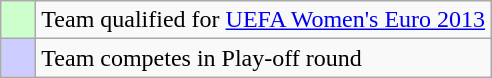<table class="wikitable">
<tr>
<td style="background:#cfc;">    </td>
<td>Team qualified for <a href='#'>UEFA Women's Euro 2013</a></td>
</tr>
<tr>
<td style="background:#ccf;">    </td>
<td>Team competes in Play-off round</td>
</tr>
</table>
